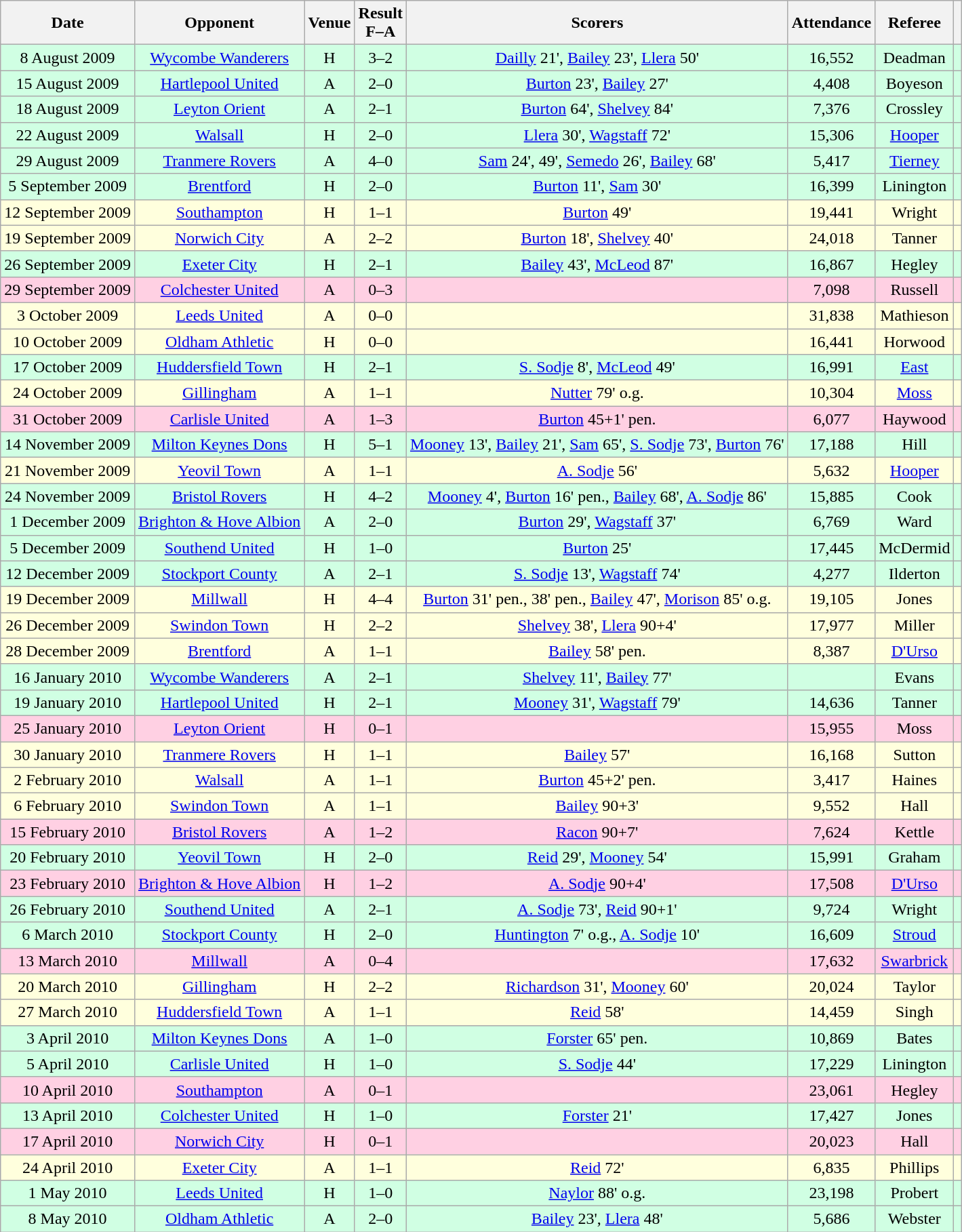<table class="wikitable sortable" style="text-align:center">
<tr>
<th>Date</th>
<th>Opponent</th>
<th>Venue</th>
<th>Result<br>F–A</th>
<th class="unsortable">Scorers</th>
<th>Attendance</th>
<th class="unsortable">Referee</th>
<th class="unsortable"></th>
</tr>
<tr bgcolor="#d0ffe3">
<td>8 August 2009</td>
<td><a href='#'>Wycombe Wanderers</a></td>
<td>H</td>
<td>3–2</td>
<td><a href='#'>Dailly</a> 21', <a href='#'>Bailey</a> 23', <a href='#'>Llera</a> 50'</td>
<td>16,552</td>
<td>Deadman</td>
<td></td>
</tr>
<tr bgcolor="#d0ffe3">
<td>15 August 2009</td>
<td><a href='#'>Hartlepool United</a></td>
<td>A</td>
<td>2–0</td>
<td><a href='#'>Burton</a> 23', <a href='#'>Bailey</a> 27'</td>
<td>4,408</td>
<td>Boyeson</td>
<td></td>
</tr>
<tr bgcolor="#d0ffe3">
<td>18 August 2009</td>
<td><a href='#'>Leyton Orient</a></td>
<td>A</td>
<td>2–1</td>
<td><a href='#'>Burton</a> 64', <a href='#'>Shelvey</a> 84'</td>
<td>7,376</td>
<td>Crossley</td>
<td></td>
</tr>
<tr bgcolor="#d0ffe3">
<td>22 August 2009</td>
<td><a href='#'>Walsall</a></td>
<td>H</td>
<td>2–0</td>
<td><a href='#'>Llera</a> 30', <a href='#'>Wagstaff</a> 72'</td>
<td>15,306</td>
<td><a href='#'>Hooper</a></td>
<td></td>
</tr>
<tr bgcolor="#d0ffe3">
<td>29 August 2009</td>
<td><a href='#'>Tranmere Rovers</a></td>
<td>A</td>
<td>4–0</td>
<td><a href='#'>Sam</a> 24', 49', <a href='#'>Semedo</a> 26', <a href='#'>Bailey</a> 68'</td>
<td>5,417</td>
<td><a href='#'>Tierney</a></td>
<td></td>
</tr>
<tr bgcolor="#d0ffe3">
<td>5 September 2009</td>
<td><a href='#'>Brentford</a></td>
<td>H</td>
<td>2–0</td>
<td><a href='#'>Burton</a> 11', <a href='#'>Sam</a> 30'</td>
<td>16,399</td>
<td>Linington</td>
<td></td>
</tr>
<tr bgcolor="#ffffdd">
<td>12 September 2009</td>
<td><a href='#'>Southampton</a></td>
<td>H</td>
<td>1–1</td>
<td><a href='#'>Burton</a> 49'</td>
<td>19,441</td>
<td>Wright</td>
<td></td>
</tr>
<tr bgcolor="#ffffdd">
<td>19 September 2009</td>
<td><a href='#'>Norwich City</a></td>
<td>A</td>
<td>2–2</td>
<td><a href='#'>Burton</a> 18', <a href='#'>Shelvey</a> 40'</td>
<td>24,018</td>
<td>Tanner</td>
<td></td>
</tr>
<tr bgcolor="#d0ffe3">
<td>26 September 2009</td>
<td><a href='#'>Exeter City</a></td>
<td>H</td>
<td>2–1</td>
<td><a href='#'>Bailey</a> 43', <a href='#'>McLeod</a> 87'</td>
<td>16,867</td>
<td>Hegley</td>
<td></td>
</tr>
<tr bgcolor="#ffd0e3">
<td>29 September 2009</td>
<td><a href='#'>Colchester United</a></td>
<td>A</td>
<td>0–3</td>
<td></td>
<td>7,098</td>
<td>Russell</td>
<td></td>
</tr>
<tr bgcolor="#ffffdd">
<td>3 October 2009</td>
<td><a href='#'>Leeds United</a></td>
<td>A</td>
<td>0–0</td>
<td></td>
<td>31,838</td>
<td>Mathieson</td>
<td></td>
</tr>
<tr bgcolor="#ffffdd">
<td>10 October 2009</td>
<td><a href='#'>Oldham Athletic</a></td>
<td>H</td>
<td>0–0</td>
<td></td>
<td>16,441</td>
<td>Horwood</td>
<td></td>
</tr>
<tr bgcolor="#d0ffe3">
<td>17 October 2009</td>
<td><a href='#'>Huddersfield Town</a></td>
<td>H</td>
<td>2–1</td>
<td><a href='#'>S. Sodje</a> 8', <a href='#'>McLeod</a> 49'</td>
<td>16,991</td>
<td><a href='#'>East</a></td>
<td></td>
</tr>
<tr bgcolor="#ffffdd">
<td>24 October 2009</td>
<td><a href='#'>Gillingham</a></td>
<td>A</td>
<td>1–1</td>
<td><a href='#'>Nutter</a> 79' o.g.</td>
<td>10,304</td>
<td><a href='#'>Moss</a></td>
<td></td>
</tr>
<tr bgcolor="#ffd0e3">
<td>31 October 2009</td>
<td><a href='#'>Carlisle United</a></td>
<td>A</td>
<td>1–3</td>
<td><a href='#'>Burton</a> 45+1' pen.</td>
<td>6,077</td>
<td>Haywood</td>
<td></td>
</tr>
<tr bgcolor="#d0ffe3">
<td>14 November 2009</td>
<td><a href='#'>Milton Keynes Dons</a></td>
<td>H</td>
<td>5–1</td>
<td><a href='#'>Mooney</a> 13', <a href='#'>Bailey</a> 21', <a href='#'>Sam</a> 65', <a href='#'>S. Sodje</a> 73', <a href='#'>Burton</a> 76'</td>
<td>17,188</td>
<td>Hill</td>
<td></td>
</tr>
<tr bgcolor="#ffffdd">
<td>21 November 2009</td>
<td><a href='#'>Yeovil Town</a></td>
<td>A</td>
<td>1–1</td>
<td><a href='#'>A. Sodje</a> 56'</td>
<td>5,632</td>
<td><a href='#'>Hooper</a></td>
<td></td>
</tr>
<tr bgcolor="#d0ffe3">
<td>24 November 2009</td>
<td><a href='#'>Bristol Rovers</a></td>
<td>H</td>
<td>4–2</td>
<td><a href='#'>Mooney</a> 4', <a href='#'>Burton</a> 16' pen., <a href='#'>Bailey</a> 68', <a href='#'>A. Sodje</a> 86'</td>
<td>15,885</td>
<td>Cook</td>
<td></td>
</tr>
<tr bgcolor="#d0ffe3">
<td>1 December 2009</td>
<td><a href='#'>Brighton & Hove Albion</a></td>
<td>A</td>
<td>2–0</td>
<td><a href='#'>Burton</a> 29', <a href='#'>Wagstaff</a> 37'</td>
<td>6,769</td>
<td>Ward</td>
<td></td>
</tr>
<tr bgcolor="#d0ffe3">
<td>5 December 2009</td>
<td><a href='#'>Southend United</a></td>
<td>H</td>
<td>1–0</td>
<td><a href='#'>Burton</a> 25'</td>
<td>17,445</td>
<td>McDermid</td>
<td></td>
</tr>
<tr bgcolor="#d0ffe3">
<td>12 December 2009</td>
<td><a href='#'>Stockport County</a></td>
<td>A</td>
<td>2–1</td>
<td><a href='#'>S. Sodje</a> 13', <a href='#'>Wagstaff</a> 74'</td>
<td>4,277</td>
<td>Ilderton</td>
<td></td>
</tr>
<tr bgcolor="#ffffdd">
<td>19 December 2009</td>
<td><a href='#'>Millwall</a></td>
<td>H</td>
<td>4–4</td>
<td><a href='#'>Burton</a> 31' pen., 38' pen., <a href='#'>Bailey</a> 47', <a href='#'>Morison</a> 85' o.g.</td>
<td>19,105</td>
<td>Jones</td>
<td></td>
</tr>
<tr bgcolor="#ffffdd">
<td>26 December 2009</td>
<td><a href='#'>Swindon Town</a></td>
<td>H</td>
<td>2–2</td>
<td><a href='#'>Shelvey</a> 38', <a href='#'>Llera</a> 90+4'</td>
<td>17,977</td>
<td>Miller</td>
<td></td>
</tr>
<tr bgcolor="#ffffdd">
<td>28 December 2009</td>
<td><a href='#'>Brentford</a></td>
<td>A</td>
<td>1–1</td>
<td><a href='#'>Bailey</a> 58' pen.</td>
<td>8,387</td>
<td><a href='#'>D'Urso</a></td>
<td></td>
</tr>
<tr bgcolor="#d0ffe3">
<td>16 January 2010</td>
<td><a href='#'>Wycombe Wanderers</a></td>
<td>A</td>
<td>2–1</td>
<td><a href='#'>Shelvey</a> 11', <a href='#'>Bailey</a> 77'</td>
<td></td>
<td>Evans</td>
<td></td>
</tr>
<tr bgcolor="#d0ffe3">
<td>19 January 2010</td>
<td><a href='#'>Hartlepool United</a></td>
<td>H</td>
<td>2–1</td>
<td><a href='#'>Mooney</a> 31', <a href='#'>Wagstaff</a> 79'</td>
<td>14,636</td>
<td>Tanner</td>
<td></td>
</tr>
<tr bgcolor="#ffd0e3">
<td>25 January 2010</td>
<td><a href='#'>Leyton Orient</a></td>
<td>H</td>
<td>0–1</td>
<td></td>
<td>15,955</td>
<td>Moss</td>
<td></td>
</tr>
<tr bgcolor="#ffffdd">
<td>30 January 2010</td>
<td><a href='#'>Tranmere Rovers</a></td>
<td>H</td>
<td>1–1</td>
<td><a href='#'>Bailey</a> 57'</td>
<td>16,168</td>
<td>Sutton</td>
<td></td>
</tr>
<tr bgcolor="#ffffdd">
<td>2 February 2010</td>
<td><a href='#'>Walsall</a></td>
<td>A</td>
<td>1–1</td>
<td><a href='#'>Burton</a> 45+2' pen.</td>
<td>3,417</td>
<td>Haines</td>
<td></td>
</tr>
<tr bgcolor="#ffffdd">
<td>6 February 2010</td>
<td><a href='#'>Swindon Town</a></td>
<td>A</td>
<td>1–1</td>
<td><a href='#'>Bailey</a> 90+3'</td>
<td>9,552</td>
<td>Hall</td>
<td></td>
</tr>
<tr bgcolor="#ffd0e3">
<td>15 February 2010</td>
<td><a href='#'>Bristol Rovers</a></td>
<td>A</td>
<td>1–2</td>
<td><a href='#'>Racon</a> 90+7'</td>
<td>7,624</td>
<td>Kettle</td>
<td></td>
</tr>
<tr bgcolor="#d0ffe3">
<td>20 February 2010</td>
<td><a href='#'>Yeovil Town</a></td>
<td>H</td>
<td>2–0</td>
<td><a href='#'>Reid</a> 29', <a href='#'>Mooney</a> 54'</td>
<td>15,991</td>
<td>Graham</td>
<td></td>
</tr>
<tr bgcolor="#ffd0e3">
<td>23 February 2010</td>
<td><a href='#'>Brighton & Hove Albion</a></td>
<td>H</td>
<td>1–2</td>
<td><a href='#'>A. Sodje</a> 90+4'</td>
<td>17,508</td>
<td><a href='#'>D'Urso</a></td>
<td></td>
</tr>
<tr bgcolor="#d0ffe3">
<td>26 February 2010</td>
<td><a href='#'>Southend United</a></td>
<td>A</td>
<td>2–1</td>
<td><a href='#'>A. Sodje</a> 73', <a href='#'>Reid</a> 90+1'</td>
<td>9,724</td>
<td>Wright</td>
<td></td>
</tr>
<tr bgcolor="#d0ffe3">
<td>6 March 2010</td>
<td><a href='#'>Stockport County</a></td>
<td>H</td>
<td>2–0</td>
<td><a href='#'>Huntington</a> 7' o.g., <a href='#'>A. Sodje</a> 10'</td>
<td>16,609</td>
<td><a href='#'>Stroud</a></td>
<td></td>
</tr>
<tr bgcolor="#ffd0e3">
<td>13 March 2010</td>
<td><a href='#'>Millwall</a></td>
<td>A</td>
<td>0–4</td>
<td></td>
<td>17,632</td>
<td><a href='#'>Swarbrick</a></td>
<td></td>
</tr>
<tr bgcolor="#ffffdd">
<td>20 March 2010</td>
<td><a href='#'>Gillingham</a></td>
<td>H</td>
<td>2–2</td>
<td><a href='#'>Richardson</a> 31', <a href='#'>Mooney</a> 60'</td>
<td>20,024</td>
<td>Taylor</td>
<td></td>
</tr>
<tr bgcolor="#ffffdd">
<td>27 March 2010</td>
<td><a href='#'>Huddersfield Town</a></td>
<td>A</td>
<td>1–1</td>
<td><a href='#'>Reid</a> 58'</td>
<td>14,459</td>
<td>Singh</td>
<td></td>
</tr>
<tr bgcolor="#d0ffe3">
<td>3 April 2010</td>
<td><a href='#'>Milton Keynes Dons</a></td>
<td>A</td>
<td>1–0</td>
<td><a href='#'>Forster</a> 65' pen.</td>
<td>10,869</td>
<td>Bates</td>
<td></td>
</tr>
<tr bgcolor="#d0ffe3">
<td>5 April 2010</td>
<td><a href='#'>Carlisle United</a></td>
<td>H</td>
<td>1–0</td>
<td><a href='#'>S. Sodje</a> 44'</td>
<td>17,229</td>
<td>Linington</td>
<td></td>
</tr>
<tr bgcolor="#ffd0e3">
<td>10 April 2010</td>
<td><a href='#'>Southampton</a></td>
<td>A</td>
<td>0–1</td>
<td></td>
<td>23,061</td>
<td>Hegley</td>
<td></td>
</tr>
<tr bgcolor="#d0ffe3">
<td>13 April 2010</td>
<td><a href='#'>Colchester United</a></td>
<td>H</td>
<td>1–0</td>
<td><a href='#'>Forster</a> 21'</td>
<td>17,427</td>
<td>Jones</td>
<td></td>
</tr>
<tr bgcolor="#ffd0e3">
<td>17 April 2010</td>
<td><a href='#'>Norwich City</a></td>
<td>H</td>
<td>0–1</td>
<td></td>
<td>20,023</td>
<td>Hall</td>
<td></td>
</tr>
<tr bgcolor="#ffffdd">
<td>24 April 2010</td>
<td><a href='#'>Exeter City</a></td>
<td>A</td>
<td>1–1</td>
<td><a href='#'>Reid</a> 72'</td>
<td>6,835</td>
<td>Phillips</td>
<td></td>
</tr>
<tr bgcolor="#d0ffe3">
<td>1 May 2010</td>
<td><a href='#'>Leeds United</a></td>
<td>H</td>
<td>1–0</td>
<td><a href='#'>Naylor</a> 88' o.g.</td>
<td>23,198</td>
<td>Probert</td>
<td></td>
</tr>
<tr bgcolor="#d0ffe3">
<td>8 May 2010</td>
<td><a href='#'>Oldham Athletic</a></td>
<td>A</td>
<td>2–0</td>
<td><a href='#'>Bailey</a> 23', <a href='#'>Llera</a> 48'</td>
<td>5,686</td>
<td>Webster</td>
<td></td>
</tr>
</table>
